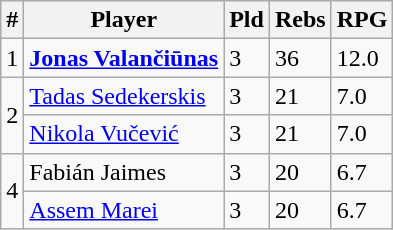<table class=wikitable width=auto>
<tr>
<th>#</th>
<th>Player</th>
<th>Pld</th>
<th>Rebs</th>
<th>RPG</th>
</tr>
<tr>
<td>1</td>
<td> <strong><a href='#'>Jonas Valančiūnas</a></strong></td>
<td>3</td>
<td>36</td>
<td>12.0</td>
</tr>
<tr>
<td rowspan=2>2</td>
<td> <a href='#'>Tadas Sedekerskis</a></td>
<td>3</td>
<td>21</td>
<td>7.0</td>
</tr>
<tr>
<td> <a href='#'>Nikola Vučević</a></td>
<td>3</td>
<td>21</td>
<td>7.0</td>
</tr>
<tr>
<td rowspan=2>4</td>
<td> Fabián Jaimes</td>
<td>3</td>
<td>20</td>
<td>6.7</td>
</tr>
<tr>
<td> <a href='#'>Assem Marei</a></td>
<td>3</td>
<td>20</td>
<td>6.7</td>
</tr>
</table>
